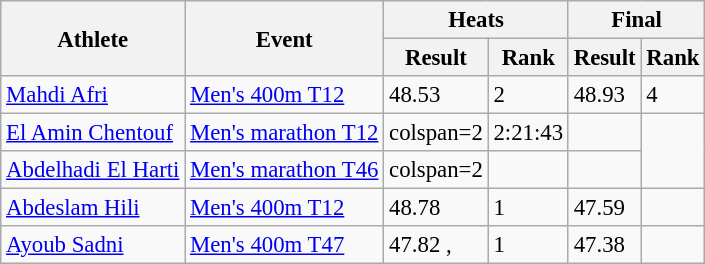<table class=wikitable style="font-size:95%">
<tr>
<th rowspan="2">Athlete</th>
<th rowspan="2">Event</th>
<th colspan="2">Heats</th>
<th colspan="3">Final</th>
</tr>
<tr>
<th>Result</th>
<th>Rank</th>
<th>Result</th>
<th>Rank</th>
</tr>
<tr>
<td><a href='#'>Mahdi Afri</a></td>
<td><a href='#'>Men's 400m T12</a></td>
<td>48.53	 <strong></strong></td>
<td>2</td>
<td>48.93</td>
<td>4</td>
</tr>
<tr>
<td><a href='#'>El Amin Chentouf</a></td>
<td><a href='#'>Men's marathon T12</a></td>
<td>colspan=2 </td>
<td>2:21:43 </td>
<td></td>
</tr>
<tr>
<td><a href='#'>Abdelhadi El Harti</a></td>
<td><a href='#'>Men's marathon T46</a></td>
<td>colspan=2 </td>
<td></td>
<td></td>
</tr>
<tr>
<td><a href='#'>Abdeslam Hili</a></td>
<td><a href='#'>Men's 400m T12</a></td>
<td>48.78  <strong></strong></td>
<td>1</td>
<td>47.59	<strong></strong></td>
<td></td>
</tr>
<tr>
<td><a href='#'>Ayoub Sadni</a></td>
<td><a href='#'>Men's 400m T47</a></td>
<td>47.82 , </td>
<td>1</td>
<td>47.38 </td>
<td></td>
</tr>
</table>
